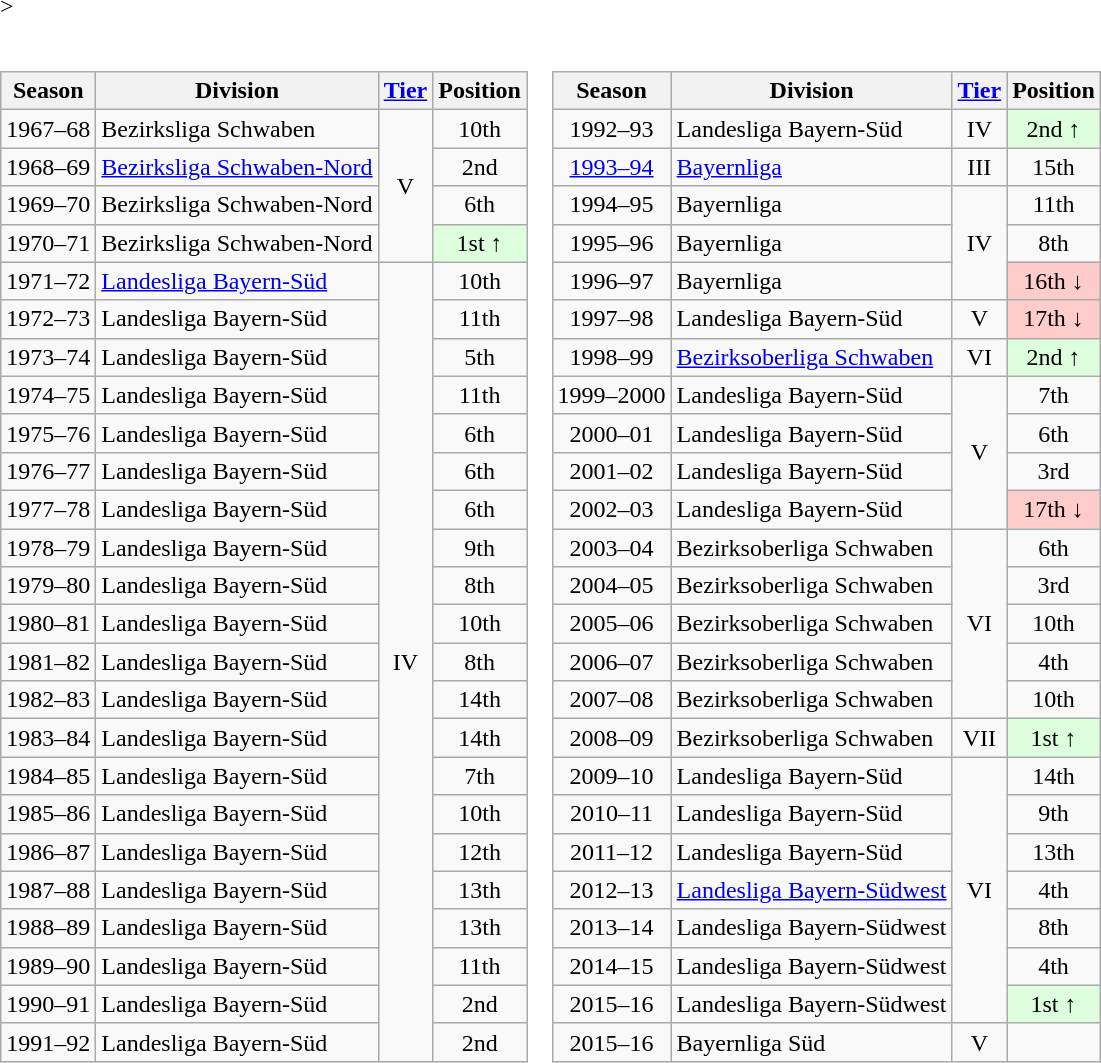<table border=0 cellpadding=0 cellspacing=0>>
<tr>
<td><br><table class="wikitable">
<tr>
<th>Season</th>
<th>Division</th>
<th><a href='#'>Tier</a></th>
<th>Position</th>
</tr>
<tr align="center">
<td>1967–68</td>
<td align="left">Bezirksliga Schwaben</td>
<td rowspan=4>V</td>
<td>10th</td>
</tr>
<tr align="center">
<td>1968–69</td>
<td align="left"><a href='#'>Bezirksliga Schwaben-Nord</a></td>
<td>2nd</td>
</tr>
<tr align="center">
<td>1969–70</td>
<td align="left">Bezirksliga Schwaben-Nord</td>
<td>6th</td>
</tr>
<tr align="center">
<td>1970–71</td>
<td align="left">Bezirksliga Schwaben-Nord</td>
<td style="background:#ddffdd">1st ↑</td>
</tr>
<tr align="center">
<td>1971–72</td>
<td align="left"><a href='#'>Landesliga Bayern-Süd</a></td>
<td rowspan=21>IV</td>
<td>10th</td>
</tr>
<tr align="center">
<td>1972–73</td>
<td align="left">Landesliga Bayern-Süd</td>
<td>11th</td>
</tr>
<tr align="center">
<td>1973–74</td>
<td align="left">Landesliga Bayern-Süd</td>
<td>5th</td>
</tr>
<tr align="center">
<td>1974–75</td>
<td align="left">Landesliga Bayern-Süd</td>
<td>11th</td>
</tr>
<tr align="center">
<td>1975–76</td>
<td align="left">Landesliga Bayern-Süd</td>
<td>6th</td>
</tr>
<tr align="center">
<td>1976–77</td>
<td align="left">Landesliga Bayern-Süd</td>
<td>6th</td>
</tr>
<tr align="center">
<td>1977–78</td>
<td align="left">Landesliga Bayern-Süd</td>
<td>6th</td>
</tr>
<tr align="center">
<td>1978–79</td>
<td align="left">Landesliga Bayern-Süd</td>
<td>9th</td>
</tr>
<tr align="center">
<td>1979–80</td>
<td align="left">Landesliga Bayern-Süd</td>
<td>8th</td>
</tr>
<tr align="center">
<td>1980–81</td>
<td align="left">Landesliga Bayern-Süd</td>
<td>10th</td>
</tr>
<tr align="center">
<td>1981–82</td>
<td align="left">Landesliga Bayern-Süd</td>
<td>8th</td>
</tr>
<tr align="center">
<td>1982–83</td>
<td align="left">Landesliga Bayern-Süd</td>
<td>14th</td>
</tr>
<tr align="center">
<td>1983–84</td>
<td align="left">Landesliga Bayern-Süd</td>
<td>14th</td>
</tr>
<tr align="center">
<td>1984–85</td>
<td align="left">Landesliga Bayern-Süd</td>
<td>7th</td>
</tr>
<tr align="center">
<td>1985–86</td>
<td align="left">Landesliga Bayern-Süd</td>
<td>10th</td>
</tr>
<tr align="center">
<td>1986–87</td>
<td align="left">Landesliga Bayern-Süd</td>
<td>12th</td>
</tr>
<tr align="center">
<td>1987–88</td>
<td align="left">Landesliga Bayern-Süd</td>
<td>13th</td>
</tr>
<tr align="center">
<td>1988–89</td>
<td align="left">Landesliga Bayern-Süd</td>
<td>13th</td>
</tr>
<tr align="center">
<td>1989–90</td>
<td align="left">Landesliga Bayern-Süd</td>
<td>11th</td>
</tr>
<tr align="center">
<td>1990–91</td>
<td align="left">Landesliga Bayern-Süd</td>
<td>2nd</td>
</tr>
<tr align="center">
<td>1991–92</td>
<td align="left">Landesliga Bayern-Süd</td>
<td>2nd</td>
</tr>
</table>
</td>
<td><br><table class="wikitable">
<tr>
<th>Season</th>
<th>Division</th>
<th><a href='#'>Tier</a></th>
<th>Position</th>
</tr>
<tr align="center">
<td>1992–93</td>
<td align="left">Landesliga Bayern-Süd</td>
<td>IV</td>
<td style="background:#ddffdd">2nd ↑</td>
</tr>
<tr align="center">
<td><a href='#'>1993–94</a></td>
<td align="left"><a href='#'>Bayernliga</a></td>
<td>III</td>
<td>15th</td>
</tr>
<tr align="center">
<td>1994–95</td>
<td align="left">Bayernliga</td>
<td rowspan=3>IV</td>
<td>11th</td>
</tr>
<tr align="center">
<td>1995–96</td>
<td align="left">Bayernliga</td>
<td>8th</td>
</tr>
<tr align="center">
<td>1996–97</td>
<td align="left">Bayernliga</td>
<td style="background:#ffcccc">16th ↓</td>
</tr>
<tr align="center">
<td>1997–98</td>
<td align="left">Landesliga Bayern-Süd</td>
<td>V</td>
<td style="background:#ffcccc">17th ↓</td>
</tr>
<tr align="center">
<td>1998–99</td>
<td align="left"><a href='#'>Bezirksoberliga Schwaben</a></td>
<td>VI</td>
<td style="background:#ddffdd">2nd ↑</td>
</tr>
<tr align="center">
<td>1999–2000</td>
<td align="left">Landesliga Bayern-Süd</td>
<td rowspan=4>V</td>
<td>7th</td>
</tr>
<tr align="center">
<td>2000–01</td>
<td align="left">Landesliga Bayern-Süd</td>
<td>6th</td>
</tr>
<tr align="center">
<td>2001–02</td>
<td align="left">Landesliga Bayern-Süd</td>
<td>3rd</td>
</tr>
<tr align="center">
<td>2002–03</td>
<td align="left">Landesliga Bayern-Süd</td>
<td style="background:#ffcccc">17th ↓</td>
</tr>
<tr align="center">
<td>2003–04</td>
<td align="left">Bezirksoberliga Schwaben</td>
<td rowspan=5>VI</td>
<td>6th</td>
</tr>
<tr align="center">
<td>2004–05</td>
<td align="left">Bezirksoberliga Schwaben</td>
<td>3rd</td>
</tr>
<tr align="center">
<td>2005–06</td>
<td align="left">Bezirksoberliga Schwaben</td>
<td>10th</td>
</tr>
<tr align="center">
<td>2006–07</td>
<td align="left">Bezirksoberliga Schwaben</td>
<td>4th</td>
</tr>
<tr align="center">
<td>2007–08</td>
<td align="left">Bezirksoberliga Schwaben</td>
<td>10th</td>
</tr>
<tr align="center">
<td>2008–09</td>
<td align="left">Bezirksoberliga Schwaben</td>
<td>VII</td>
<td style="background:#ddffdd">1st ↑</td>
</tr>
<tr align="center">
<td>2009–10</td>
<td align="left">Landesliga Bayern-Süd</td>
<td rowspan=7>VI</td>
<td>14th</td>
</tr>
<tr align="center">
<td>2010–11</td>
<td align="left">Landesliga Bayern-Süd</td>
<td>9th</td>
</tr>
<tr align="center">
<td>2011–12</td>
<td align="left">Landesliga Bayern-Süd</td>
<td>13th</td>
</tr>
<tr align="center">
<td>2012–13</td>
<td align="left"><a href='#'>Landesliga Bayern-Südwest</a></td>
<td>4th</td>
</tr>
<tr align="center">
<td>2013–14</td>
<td align="left">Landesliga Bayern-Südwest</td>
<td>8th</td>
</tr>
<tr align="center">
<td>2014–15</td>
<td align="left">Landesliga Bayern-Südwest</td>
<td>4th</td>
</tr>
<tr align="center">
<td>2015–16</td>
<td align="left">Landesliga Bayern-Südwest</td>
<td style="background:#ddffdd">1st ↑</td>
</tr>
<tr align="center">
<td>2015–16</td>
<td align="left">Bayernliga Süd</td>
<td>V</td>
<td></td>
</tr>
</table>
</td>
</tr>
</table>
